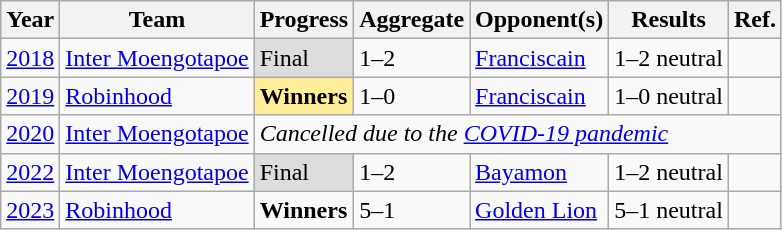<table class="wikitable">
<tr>
<th>Year</th>
<th>Team</th>
<th>Progress</th>
<th>Aggregate</th>
<th>Opponent(s)</th>
<th>Results</th>
<th>Ref.</th>
</tr>
<tr>
<td><a href='#'>2018</a></td>
<td><a href='#'>Inter Moengotapoe</a></td>
<td bgcolor=DDDDDD>Final</td>
<td>1–2</td>
<td> <a href='#'>Franciscain</a></td>
<td>1–2 neutral</td>
<td></td>
</tr>
<tr>
<td><a href='#'>2019</a></td>
<td><a href='#'>Robinhood</a></td>
<td bgcolor="#FFEE99"><strong>Winners</strong></td>
<td>1–0</td>
<td> <a href='#'>Franciscain</a></td>
<td>1–0 neutral</td>
<td></td>
</tr>
<tr>
<td><a href='#'>2020</a></td>
<td><a href='#'>Inter Moengotapoe</a></td>
<td colspan="5"><em>Cancelled due to the <a href='#'>COVID-19 pandemic</a></em></td>
</tr>
<tr>
<td><a href='#'>2022</a></td>
<td><a href='#'>Inter Moengotapoe</a></td>
<td bgcolor=DDDDDD>Final</td>
<td>1–2</td>
<td> <a href='#'>Bayamon</a></td>
<td>1–2 neutral</td>
<td></td>
</tr>
<tr>
<td><a href='#'>2023</a></td>
<td><a href='#'>Robinhood</a></td>
<td><strong>Winners</strong></td>
<td>5–1</td>
<td> <a href='#'>Golden Lion</a></td>
<td>5–1 neutral</td>
<td></td>
</tr>
</table>
